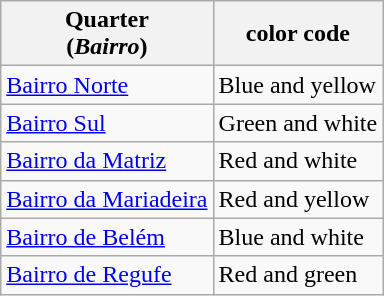<table class="wikitable sortable" | align="center">
<tr>
<th>Quarter<br>(<em>Bairro</em>)</th>
<th>color code</th>
</tr>
<tr>
<td><a href='#'>Bairro Norte</a></td>
<td>Blue and yellow</td>
</tr>
<tr>
<td><a href='#'>Bairro Sul</a></td>
<td>Green and white</td>
</tr>
<tr>
<td><a href='#'>Bairro da Matriz</a></td>
<td>Red and white</td>
</tr>
<tr>
<td><a href='#'>Bairro da Mariadeira</a></td>
<td>Red and yellow</td>
</tr>
<tr>
<td><a href='#'>Bairro de Belém</a></td>
<td>Blue and white</td>
</tr>
<tr>
<td><a href='#'>Bairro de Regufe</a></td>
<td>Red and green</td>
</tr>
</table>
